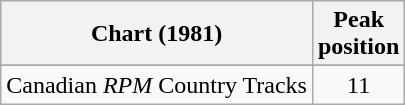<table class="wikitable sortable">
<tr>
<th align="left">Chart (1981)</th>
<th align="center">Peak<br>position</th>
</tr>
<tr>
</tr>
<tr>
</tr>
<tr>
<td align="left">Canadian <em>RPM</em> Country Tracks</td>
<td align="center">11</td>
</tr>
</table>
